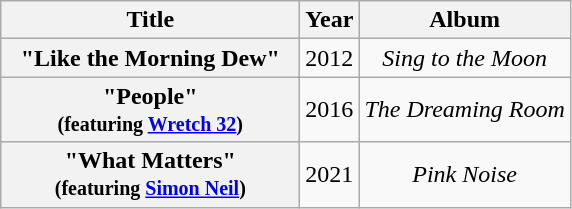<table class="wikitable plainrowheaders" style="text-align:center;">
<tr>
<th scope="col" style="width:12em;">Title</th>
<th scope="col">Year</th>
<th scope="col">Album</th>
</tr>
<tr>
<th scope="row">"Like the Morning Dew"</th>
<td>2012</td>
<td><em>Sing to the Moon</em></td>
</tr>
<tr>
<th scope="row">"People" <br><small>(featuring <a href='#'>Wretch 32</a>)</small></th>
<td>2016</td>
<td><em>The Dreaming Room</em></td>
</tr>
<tr>
<th scope="row">"What Matters" <br><small>(featuring <a href='#'>Simon Neil</a>)</small></th>
<td>2021</td>
<td><em>Pink Noise</em></td>
</tr>
</table>
